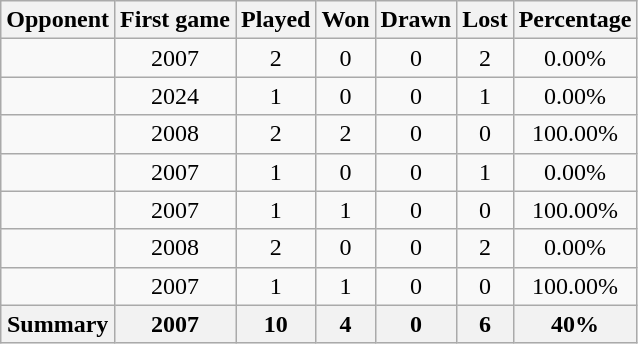<table class="wikitable sortable" style="text-align: center;">
<tr align="left">
<th>Opponent</th>
<th>First game</th>
<th>Played</th>
<th>Won</th>
<th>Drawn</th>
<th>Lost</th>
<th>Percentage</th>
</tr>
<tr>
<td style="text-align: left;"></td>
<td>2007</td>
<td>2</td>
<td>0</td>
<td>0</td>
<td>2</td>
<td>0.00%</td>
</tr>
<tr>
<td style="text-align: left;"></td>
<td>2024</td>
<td>1</td>
<td>0</td>
<td>0</td>
<td>1</td>
<td>0.00%</td>
</tr>
<tr>
<td style="text-align: left;"></td>
<td>2008</td>
<td>2</td>
<td>2</td>
<td>0</td>
<td>0</td>
<td>100.00%</td>
</tr>
<tr>
<td style="text-align: left;"></td>
<td>2007</td>
<td>1</td>
<td>0</td>
<td>0</td>
<td>1</td>
<td>0.00%</td>
</tr>
<tr>
<td style="text-align: left;"></td>
<td>2007</td>
<td>1</td>
<td>1</td>
<td>0</td>
<td>0</td>
<td>100.00%</td>
</tr>
<tr>
<td style="text-align: left;"></td>
<td>2008</td>
<td>2</td>
<td>0</td>
<td>0</td>
<td>2</td>
<td>0.00%</td>
</tr>
<tr>
<td style="text-align: left;"></td>
<td>2007</td>
<td>1</td>
<td>1</td>
<td>0</td>
<td>0</td>
<td>100.00%</td>
</tr>
<tr>
<th>Summary</th>
<th>2007</th>
<th>10</th>
<th>4</th>
<th>0</th>
<th>6</th>
<th>40%</th>
</tr>
</table>
